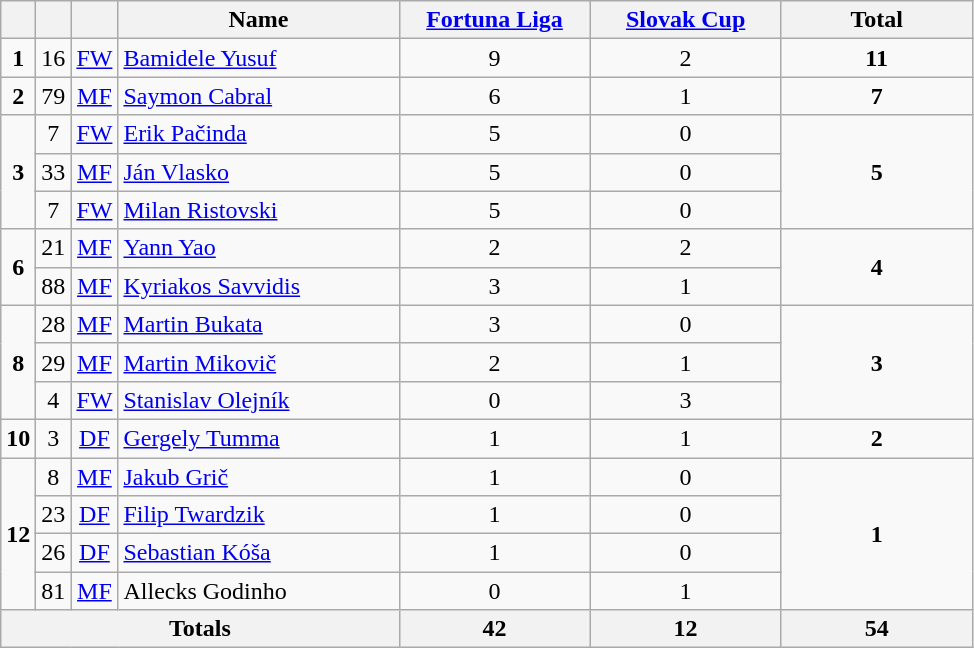<table class="wikitable" style="text-align:center">
<tr>
<th width=15></th>
<th width=15></th>
<th width=15></th>
<th width=180>Name</th>
<th width=120><strong><a href='#'>Fortuna Liga</a></strong></th>
<th width=120><strong><a href='#'>Slovak Cup</a></strong></th>
<th width=120>Total</th>
</tr>
<tr>
<td><strong>1</strong></td>
<td>16</td>
<td><a href='#'>FW</a></td>
<td align=left> <a href='#'>Bamidele Yusuf</a></td>
<td>9</td>
<td>2</td>
<td><strong>11</strong></td>
</tr>
<tr>
<td rowspan=1><strong>2</strong></td>
<td>79</td>
<td><a href='#'>MF</a></td>
<td align=left> <a href='#'>Saymon Cabral</a></td>
<td>6</td>
<td>1</td>
<td rowspan=1><strong>7</strong></td>
</tr>
<tr>
<td rowspan=3><strong>3</strong></td>
<td>7</td>
<td><a href='#'>FW</a></td>
<td align=left> <a href='#'>Erik Pačinda</a></td>
<td>5</td>
<td>0</td>
<td rowspan=3><strong>5</strong></td>
</tr>
<tr>
<td>33</td>
<td><a href='#'>MF</a></td>
<td align=left> <a href='#'>Ján Vlasko</a></td>
<td>5</td>
<td>0</td>
</tr>
<tr>
<td>7</td>
<td><a href='#'>FW</a></td>
<td align=left> <a href='#'>Milan Ristovski</a></td>
<td>5</td>
<td>0</td>
</tr>
<tr>
<td rowspan=2><strong>6</strong></td>
<td>21</td>
<td><a href='#'>MF</a></td>
<td align=left> <a href='#'>Yann Yao</a></td>
<td>2</td>
<td>2</td>
<td rowspan=2><strong>4</strong></td>
</tr>
<tr>
<td>88</td>
<td><a href='#'>MF</a></td>
<td align=left> <a href='#'>Kyriakos Savvidis</a></td>
<td>3</td>
<td>1</td>
</tr>
<tr>
<td rowspan=3><strong>8</strong></td>
<td>28</td>
<td><a href='#'>MF</a></td>
<td align=left> <a href='#'>Martin Bukata</a></td>
<td>3</td>
<td>0</td>
<td rowspan=3><strong>3</strong></td>
</tr>
<tr>
<td>29</td>
<td><a href='#'>MF</a></td>
<td align=left> <a href='#'>Martin Mikovič</a></td>
<td>2</td>
<td>1</td>
</tr>
<tr>
<td>4</td>
<td><a href='#'>FW</a></td>
<td align=left> <a href='#'>Stanislav Olejník</a></td>
<td>0</td>
<td>3</td>
</tr>
<tr>
<td rowspan=1><strong>10</strong></td>
<td>3</td>
<td><a href='#'>DF</a></td>
<td align=left> <a href='#'>Gergely Tumma</a></td>
<td>1</td>
<td>1</td>
<td rowspan=1><strong>2</strong></td>
</tr>
<tr>
<td rowspan=4><strong>12</strong></td>
<td>8</td>
<td><a href='#'>MF</a></td>
<td align=left> <a href='#'>Jakub Grič</a></td>
<td>1</td>
<td>0</td>
<td rowspan=4><strong>1</strong></td>
</tr>
<tr>
<td>23</td>
<td><a href='#'>DF</a></td>
<td align=left> <a href='#'>Filip Twardzik</a></td>
<td>1</td>
<td>0</td>
</tr>
<tr>
<td>26</td>
<td><a href='#'>DF</a></td>
<td align=left> <a href='#'>Sebastian Kóša</a></td>
<td>1</td>
<td>0</td>
</tr>
<tr>
<td>81</td>
<td><a href='#'>MF</a></td>
<td align=left> Allecks Godinho</td>
<td>0</td>
<td>1</td>
</tr>
<tr>
<th colspan=4><strong>Totals</strong></th>
<th><strong>42</strong></th>
<th><strong>12</strong></th>
<th><strong>54</strong></th>
</tr>
</table>
